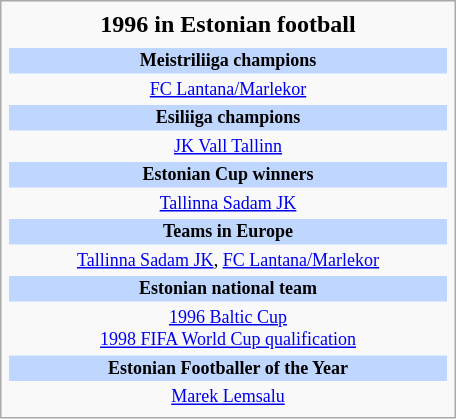<table class="infobox football" style="width: 19em; text-align: center;">
<tr>
<th colspan=3 style="font-size: 16px;">1996 in Estonian football</th>
</tr>
<tr>
<td colspan=3 style="font-size: 12px; line-height: 14px;"><span></span></td>
</tr>
<tr>
<td colspan=3 style="font-size: 12px; background: #BFD7FF;"><strong>Meistriliiga champions</strong></td>
</tr>
<tr>
<td colspan=3 style="font-size: 12px;"><a href='#'>FC Lantana/Marlekor</a></td>
</tr>
<tr>
<td colspan=3 style="font-size: 12px; background: #BFD7FF;"><strong>Esiliiga champions</strong></td>
</tr>
<tr>
<td colspan=3 style="font-size: 12px;"><a href='#'>JK Vall Tallinn</a></td>
</tr>
<tr>
<td colspan=3 style="font-size: 12px; background: #BFD7FF;"><strong>Estonian Cup winners</strong></td>
</tr>
<tr>
<td colspan=3 style="font-size: 12px;"><a href='#'>Tallinna Sadam JK</a></td>
</tr>
<tr>
<td colspan=3 style="font-size: 12px; background: #BFD7FF;"><strong>Teams in Europe</strong></td>
</tr>
<tr>
<td colspan=3 style="font-size: 12px;"><a href='#'>Tallinna Sadam JK</a>, <a href='#'>FC Lantana/Marlekor</a></td>
</tr>
<tr>
<td colspan=3 style="font-size: 12px; background: #BFD7FF;"><strong>Estonian national team</strong></td>
</tr>
<tr>
<td colspan=3 style="font-size: 12px;"><a href='#'>1996 Baltic Cup</a><br><a href='#'>1998 FIFA World Cup qualification</a></td>
</tr>
<tr>
<td colspan=3 style="font-size: 12px; background: #BFD7FF;"><strong>Estonian Footballer of the Year</strong></td>
</tr>
<tr>
<td colspan=3 style="font-size: 12px;"><a href='#'>Marek Lemsalu</a></td>
</tr>
</table>
